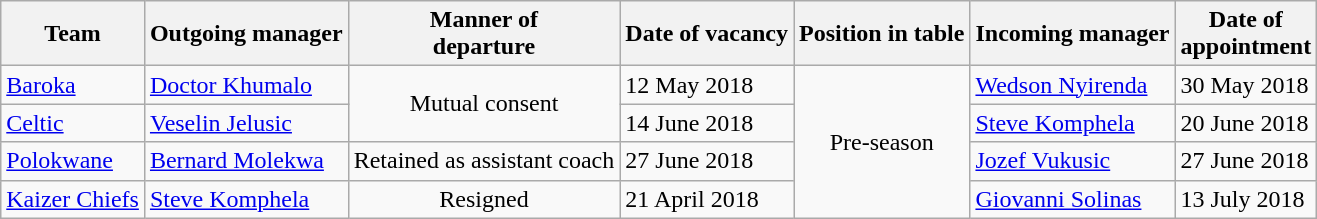<table class="wikitable sortable">
<tr>
<th>Team</th>
<th>Outgoing manager</th>
<th>Manner of<br>departure</th>
<th>Date of vacancy</th>
<th>Position in table</th>
<th>Incoming manager</th>
<th>Date of<br>appointment</th>
</tr>
<tr>
<td><a href='#'>Baroka</a></td>
<td> <a href='#'>Doctor Khumalo</a></td>
<td align=center rowspan=2>Mutual consent</td>
<td>12 May 2018</td>
<td align=center rowspan=4>Pre-season</td>
<td> <a href='#'>Wedson Nyirenda</a></td>
<td>30 May 2018</td>
</tr>
<tr>
<td><a href='#'>Celtic</a></td>
<td> <a href='#'>Veselin Jelusic</a></td>
<td>14 June 2018</td>
<td> <a href='#'>Steve Komphela</a></td>
<td>20 June 2018</td>
</tr>
<tr>
<td><a href='#'>Polokwane</a></td>
<td> <a href='#'>Bernard Molekwa</a></td>
<td align=center>Retained as assistant coach</td>
<td>27 June 2018</td>
<td> <a href='#'>Jozef Vukusic</a></td>
<td>27 June 2018</td>
</tr>
<tr>
<td><a href='#'>Kaizer Chiefs</a></td>
<td> <a href='#'>Steve Komphela</a></td>
<td align=center>Resigned</td>
<td>21 April 2018</td>
<td> <a href='#'>Giovanni Solinas</a></td>
<td>13 July 2018</td>
</tr>
</table>
